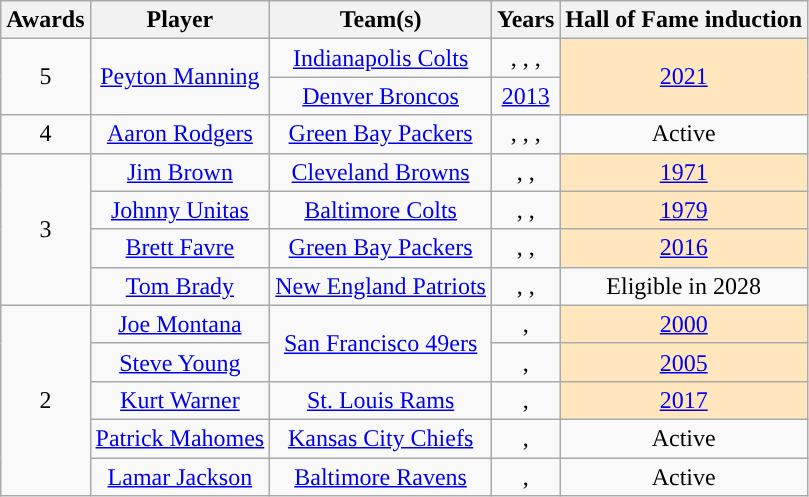<table class="wikitable sortable">
<tr>
<th>Awards</th>
<th>Player</th>
<th>Team(s)</th>
<th>Years</th>
<th>Hall of Fame induction</th>
</tr>
<tr align=center>
<td rowspan="2">5</td>
<td rowspan="2"><a href='#'>Peyton Manning</a></td>
<td><a href='#'>Indianapolis Colts</a></td>
<td>, , , </td>
<td bgcolor="#FFE6BD" rowspan="2"><a href='#'>2021</a></td>
</tr>
<tr align=center>
<td><a href='#'>Denver Broncos</a></td>
<td><a href='#'>2013</a></td>
</tr>
<tr align=center>
<td rowspan=“1”>4</td>
<td><a href='#'>Aaron Rodgers</a></td>
<td><a href='#'>Green Bay Packers</a></td>
<td>, , , </td>
<td>Active</td>
</tr>
<tr align=center>
<td rowspan="4”">3</td>
<td><a href='#'>Jim Brown</a></td>
<td><a href='#'>Cleveland Browns</a></td>
<td>, , </td>
<td bgcolor="#FFE6BD"><a href='#'>1971</a></td>
</tr>
<tr align=center>
<td><a href='#'>Johnny Unitas</a></td>
<td><a href='#'>Baltimore Colts</a></td>
<td>, , </td>
<td bgcolor="#FFE6BD"><a href='#'>1979</a></td>
</tr>
<tr align=center>
<td><a href='#'>Brett Favre</a></td>
<td rowspan="1”"><a href='#'>Green Bay Packers</a></td>
<td>, , </td>
<td bgcolor="#FFE6BD"><a href='#'>2016</a></td>
</tr>
<tr align=center>
<td><a href='#'>Tom Brady</a></td>
<td><a href='#'>New England Patriots</a></td>
<td>, , </td>
<td>Eligible in 2028</td>
</tr>
<tr align=center>
<td rowspan="5">2</td>
<td><a href='#'>Joe Montana</a></td>
<td rowspan="2"><a href='#'>San Francisco 49ers</a></td>
<td>, </td>
<td bgcolor="#FFE6BD"><a href='#'>2000</a></td>
</tr>
<tr align=center>
<td><a href='#'>Steve Young</a></td>
<td>, </td>
<td bgcolor="#FFE6BD"><a href='#'>2005</a></td>
</tr>
<tr align=center>
<td><a href='#'>Kurt Warner</a></td>
<td><a href='#'>St. Louis Rams</a></td>
<td>, </td>
<td bgcolor="#FFE6BD"><a href='#'>2017</a></td>
</tr>
<tr align=center>
<td><a href='#'>Patrick Mahomes</a></td>
<td><a href='#'>Kansas City Chiefs</a></td>
<td>, </td>
<td>Active</td>
</tr>
<tr align=center>
<td><a href='#'>Lamar Jackson</a></td>
<td><a href='#'>Baltimore Ravens</a></td>
<td>, </td>
<td>Active</td>
</tr>
</table>
